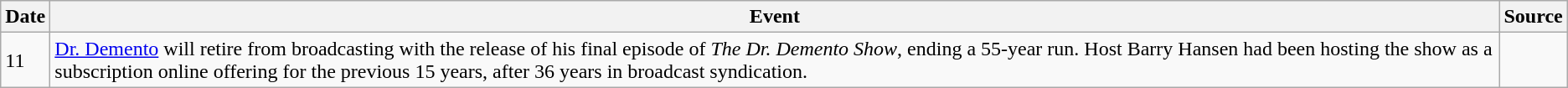<table class=wikitable>
<tr>
<th>Date</th>
<th>Event</th>
<th>Source</th>
</tr>
<tr>
<td>11</td>
<td><a href='#'>Dr. Demento</a> will retire from broadcasting with the release of his final episode of <em>The Dr. Demento Show</em>, ending a 55-year run. Host Barry Hansen had been hosting the show as a subscription online offering for the previous 15 years, after 36 years in broadcast syndication.</td>
<td></td>
</tr>
</table>
